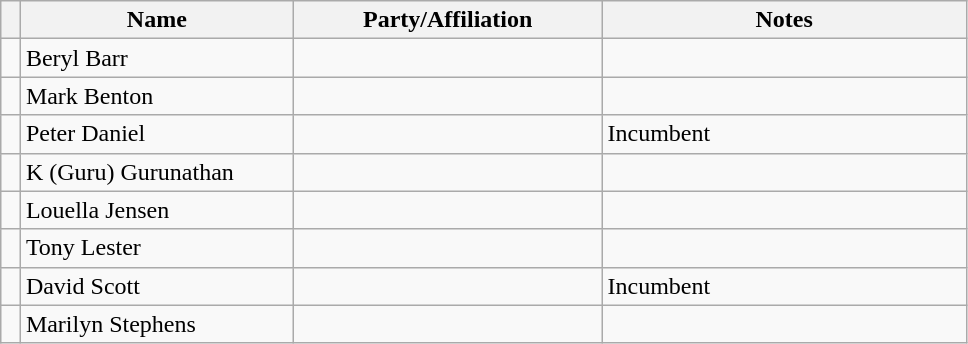<table class="wikitable" width="51%">
<tr>
<th width="1%"></th>
<th width="15%">Name</th>
<th width="15%">Party/Affiliation</th>
<th width="20%">Notes</th>
</tr>
<tr>
<td></td>
<td>Beryl Barr</td>
<td></td>
<td></td>
</tr>
<tr>
<td></td>
<td>Mark Benton</td>
<td></td>
<td></td>
</tr>
<tr>
<td></td>
<td>Peter Daniel</td>
<td></td>
<td>Incumbent</td>
</tr>
<tr>
<td></td>
<td>K (Guru) Gurunathan</td>
<td></td>
<td></td>
</tr>
<tr>
<td></td>
<td>Louella Jensen</td>
<td></td>
<td></td>
</tr>
<tr>
<td></td>
<td>Tony Lester</td>
<td></td>
<td></td>
</tr>
<tr>
<td></td>
<td>David Scott</td>
<td></td>
<td>Incumbent</td>
</tr>
<tr>
<td></td>
<td>Marilyn Stephens</td>
<td></td>
<td></td>
</tr>
</table>
